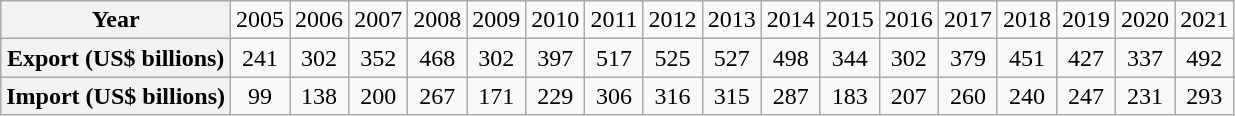<table class="wikitable" style="text-align: center;">
<tr>
<th><strong>Year</strong></th>
<td>2005</td>
<td>2006</td>
<td>2007</td>
<td>2008</td>
<td>2009</td>
<td>2010</td>
<td>2011</td>
<td>2012</td>
<td>2013</td>
<td>2014</td>
<td>2015</td>
<td>2016</td>
<td>2017</td>
<td>2018</td>
<td>2019</td>
<td>2020</td>
<td>2021</td>
</tr>
<tr>
<th><strong>Export (US$ billions)</strong></th>
<td>241</td>
<td>302</td>
<td>352</td>
<td>468</td>
<td>302</td>
<td>397</td>
<td>517</td>
<td>525</td>
<td>527</td>
<td>498</td>
<td>344</td>
<td>302</td>
<td>379</td>
<td>451</td>
<td>427</td>
<td>337</td>
<td>492</td>
</tr>
<tr>
<th><strong>Import (US$ billions)</strong></th>
<td>99</td>
<td>138</td>
<td>200</td>
<td>267</td>
<td>171</td>
<td>229</td>
<td>306</td>
<td>316</td>
<td>315</td>
<td>287</td>
<td>183</td>
<td>207</td>
<td>260</td>
<td>240</td>
<td>247</td>
<td>231</td>
<td>293</td>
</tr>
</table>
